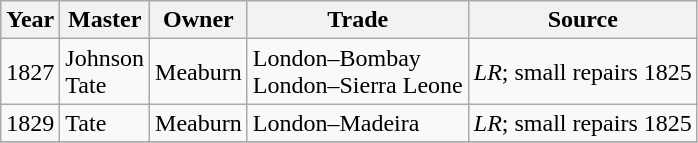<table class=" wikitable">
<tr>
<th>Year</th>
<th>Master</th>
<th>Owner</th>
<th>Trade</th>
<th>Source</th>
</tr>
<tr>
<td>1827</td>
<td>Johnson<br>Tate</td>
<td>Meaburn</td>
<td>London–Bombay<br>London–Sierra Leone</td>
<td><em>LR</em>; small repairs 1825</td>
</tr>
<tr>
<td>1829</td>
<td>Tate</td>
<td>Meaburn</td>
<td>London–Madeira</td>
<td><em>LR</em>; small repairs 1825</td>
</tr>
<tr>
</tr>
</table>
